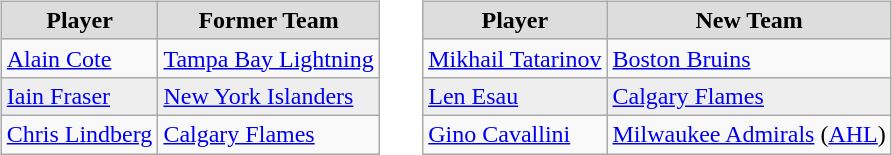<table cellspacing="10">
<tr>
<td valign="top"><br><table class="wikitable">
<tr style="text-align:center; background:#ddd;">
<td><strong>Player</strong></td>
<td><strong>Former Team</strong></td>
</tr>
<tr>
<td><a href='#'>Alain Cote</a></td>
<td><a href='#'>Tampa Bay Lightning</a></td>
</tr>
<tr style="background:#eee;">
<td><a href='#'>Iain Fraser</a></td>
<td><a href='#'>New York Islanders</a></td>
</tr>
<tr>
<td><a href='#'>Chris Lindberg</a></td>
<td><a href='#'>Calgary Flames</a></td>
</tr>
</table>
</td>
<td valign="top"><br><table class="wikitable">
<tr style="text-align:center; background:#ddd;">
<td><strong>Player</strong></td>
<td><strong>New Team</strong></td>
</tr>
<tr>
<td><a href='#'>Mikhail Tatarinov</a></td>
<td><a href='#'>Boston Bruins</a></td>
</tr>
<tr style="background:#eee;">
<td><a href='#'>Len Esau</a></td>
<td><a href='#'>Calgary Flames</a></td>
</tr>
<tr>
<td><a href='#'>Gino Cavallini</a></td>
<td><a href='#'>Milwaukee Admirals</a> (<a href='#'>AHL</a>)</td>
</tr>
</table>
</td>
</tr>
</table>
